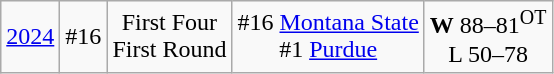<table class="wikitable">
<tr align="center">
<td><a href='#'>2024</a></td>
<td>#16</td>
<td>First Four<br>First Round</td>
<td>#16 <a href='#'>Montana State</a><br>#1 <a href='#'>Purdue</a></td>
<td><strong>W</strong> 88–81<sup>OT</sup><br>L 50–78</td>
</tr>
</table>
